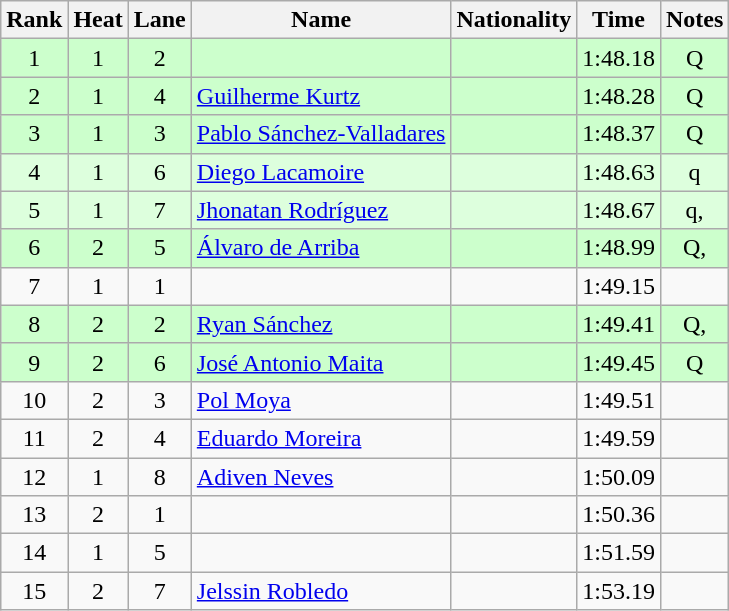<table class="wikitable sortable" style="text-align:center">
<tr>
<th>Rank</th>
<th>Heat</th>
<th>Lane</th>
<th>Name</th>
<th>Nationality</th>
<th>Time</th>
<th>Notes</th>
</tr>
<tr bgcolor=ccffcc>
<td>1</td>
<td>1</td>
<td>2</td>
<td align=left></td>
<td align=left></td>
<td>1:48.18</td>
<td>Q</td>
</tr>
<tr bgcolor=ccffcc>
<td>2</td>
<td>1</td>
<td>4</td>
<td align=left><a href='#'>Guilherme Kurtz</a></td>
<td align=left></td>
<td>1:48.28</td>
<td>Q</td>
</tr>
<tr bgcolor=ccffcc>
<td>3</td>
<td>1</td>
<td>3</td>
<td align=left><a href='#'>Pablo Sánchez-Valladares</a></td>
<td align=left></td>
<td>1:48.37</td>
<td>Q</td>
</tr>
<tr bgcolor=ddffdd>
<td>4</td>
<td>1</td>
<td>6</td>
<td align=left><a href='#'>Diego Lacamoire</a></td>
<td align=left></td>
<td>1:48.63</td>
<td>q</td>
</tr>
<tr bgcolor=ddffdd>
<td>5</td>
<td>1</td>
<td>7</td>
<td align=left><a href='#'>Jhonatan Rodríguez</a></td>
<td align=left></td>
<td>1:48.67</td>
<td>q, <strong></strong></td>
</tr>
<tr bgcolor=ccffcc>
<td>6</td>
<td>2</td>
<td>5</td>
<td align=left><a href='#'>Álvaro de Arriba</a></td>
<td align=left></td>
<td>1:48.99</td>
<td>Q, <strong></strong></td>
</tr>
<tr>
<td>7</td>
<td>1</td>
<td>1</td>
<td align=left></td>
<td align=left></td>
<td>1:49.15</td>
<td></td>
</tr>
<tr bgcolor=ccffcc>
<td>8</td>
<td>2</td>
<td>2</td>
<td align=left><a href='#'>Ryan Sánchez</a></td>
<td align=left></td>
<td>1:49.41</td>
<td>Q, <strong></strong></td>
</tr>
<tr bgcolor=ccffcc>
<td>9</td>
<td>2</td>
<td>6</td>
<td align=left><a href='#'>José Antonio Maita</a></td>
<td align=left></td>
<td>1:49.45</td>
<td>Q</td>
</tr>
<tr>
<td>10</td>
<td>2</td>
<td>3</td>
<td align=left><a href='#'>Pol Moya</a></td>
<td align=left></td>
<td>1:49.51</td>
<td><strong></strong></td>
</tr>
<tr>
<td>11</td>
<td>2</td>
<td>4</td>
<td align=left><a href='#'>Eduardo Moreira</a></td>
<td align=left></td>
<td>1:49.59</td>
<td></td>
</tr>
<tr>
<td>12</td>
<td>1</td>
<td>8</td>
<td align=left><a href='#'>Adiven Neves</a></td>
<td align=left></td>
<td>1:50.09</td>
<td><strong></strong></td>
</tr>
<tr>
<td>13</td>
<td>2</td>
<td>1</td>
<td align=left></td>
<td align=left></td>
<td>1:50.36</td>
<td><strong></strong></td>
</tr>
<tr>
<td>14</td>
<td>1</td>
<td>5</td>
<td align=left></td>
<td align=left></td>
<td>1:51.59</td>
<td></td>
</tr>
<tr>
<td>15</td>
<td>2</td>
<td>7</td>
<td align=left><a href='#'>Jelssin Robledo</a></td>
<td align=left></td>
<td>1:53.19</td>
<td></td>
</tr>
</table>
